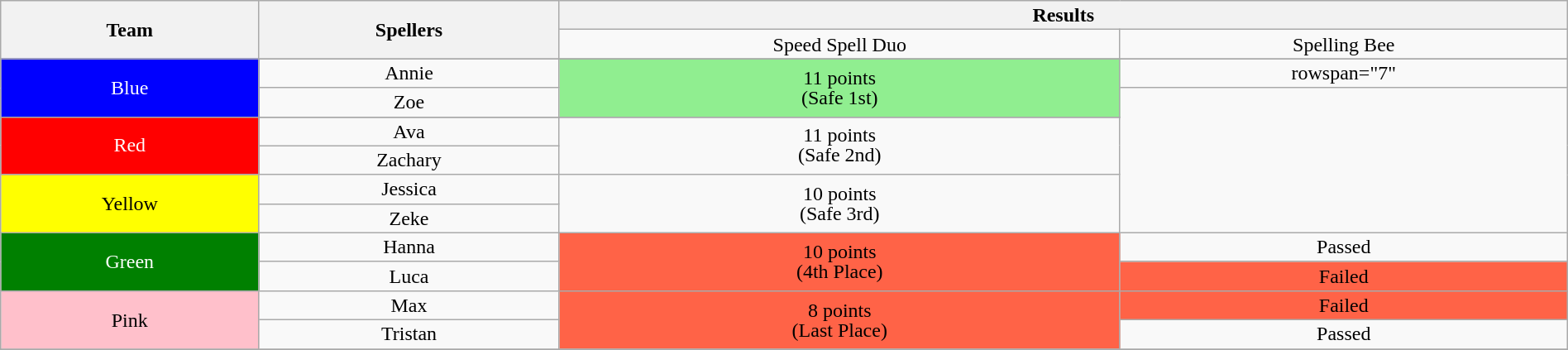<table class="wikitable plainrowheaders" style="text-align:center; line-height:16px; width:100%;">
<tr>
<th rowspan="2">Team</th>
<th rowspan="2">Spellers</th>
<th colspan="2">Results</th>
</tr>
<tr>
<td>Speed Spell Duo</td>
<td>Spelling Bee</td>
</tr>
<tr>
<td rowspan="3" style="background: blue; color: white;">Blue</td>
</tr>
<tr>
<td>Annie </td>
<td rowspan="2" style="background: lightgreen; color: black;">11 points<br>(Safe 1st)</td>
<td>rowspan="7" </td>
</tr>
<tr>
<td>Zoe </td>
</tr>
<tr>
<td rowspan="3" style="background: red; color: white;">Red</td>
</tr>
<tr>
<td>Ava </td>
<td rowspan="2">11 points<br>(Safe 2nd)</td>
</tr>
<tr>
<td>Zachary </td>
</tr>
<tr>
<td rowspan="2" style="background: yellow; color: black;">Yellow</td>
<td>Jessica</td>
<td rowspan="2">10 points<br>(Safe 3rd)</td>
</tr>
<tr>
<td>Zeke </td>
</tr>
<tr>
<td rowspan="2" style="background: green; color: white;">Green</td>
<td>Hanna</td>
<td rowspan="2" style="background: tomato; color: black;">10 points<br>(4th Place)</td>
<td>Passed</td>
</tr>
<tr>
<td>Luca </td>
<td style="background: tomato; color: black;">Failed</td>
</tr>
<tr>
<td rowspan="2" style="background: pink; color: black;">Pink</td>
<td>Max</td>
<td rowspan="2" style="background: tomato; color: black;">8 points<br>(Last Place)</td>
<td style="background: tomato; color: black;">Failed</td>
</tr>
<tr>
<td>Tristan </td>
<td>Passed</td>
</tr>
<tr>
</tr>
</table>
